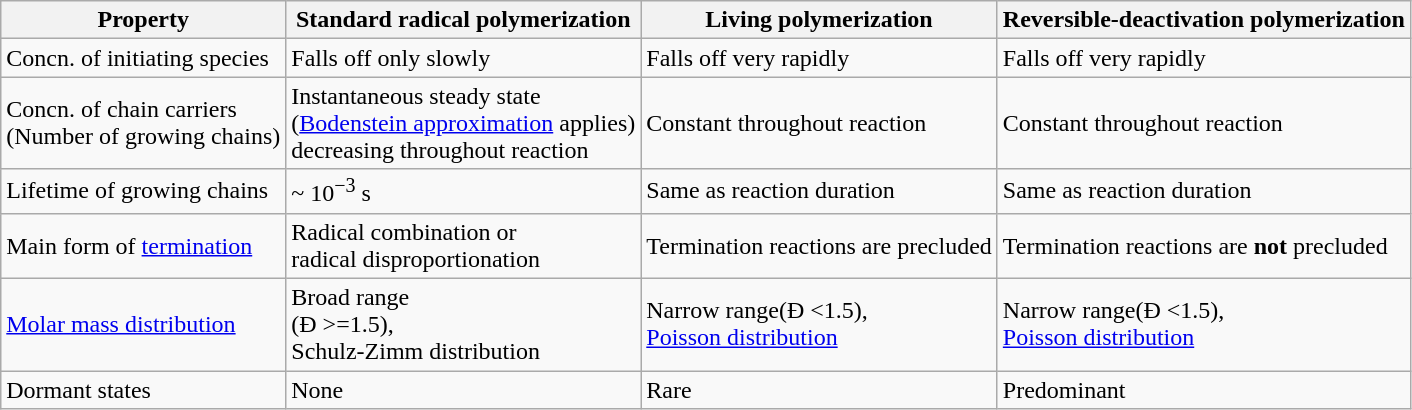<table class="wikitable">
<tr>
<th>Property</th>
<th>Standard radical polymerization</th>
<th>Living polymerization</th>
<th>Reversible-deactivation polymerization</th>
</tr>
<tr>
<td>Concn. of initiating species</td>
<td>Falls off only slowly</td>
<td>Falls off very rapidly</td>
<td>Falls off very rapidly</td>
</tr>
<tr>
<td>Concn. of chain carriers<br>(Number of growing chains)</td>
<td>Instantaneous steady state<br>(<a href='#'>Bodenstein approximation</a> applies)<br> decreasing throughout reaction</td>
<td>Constant throughout reaction</td>
<td>Constant throughout reaction</td>
</tr>
<tr>
<td>Lifetime of growing chains</td>
<td>~ 10<sup>−3</sup> s</td>
<td>Same as reaction duration</td>
<td>Same as reaction duration</td>
</tr>
<tr>
<td>Main form of <a href='#'>termination</a></td>
<td>Radical combination or<br>radical disproportionation</td>
<td>Termination reactions are precluded</td>
<td>Termination reactions are <strong>not</strong> precluded</td>
</tr>
<tr>
<td><a href='#'>Molar mass distribution</a></td>
<td>Broad range<br>(Ð >=1.5), <br>Schulz-Zimm distribution</td>
<td>Narrow range(Ð <1.5),<br><a href='#'>Poisson distribution</a></td>
<td>Narrow range(Ð <1.5),<br><a href='#'>Poisson distribution</a></td>
</tr>
<tr>
<td>Dormant states</td>
<td>None</td>
<td>Rare</td>
<td>Predominant</td>
</tr>
</table>
